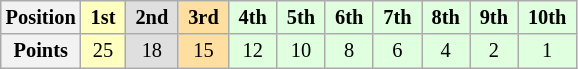<table class="wikitable" style="font-size:85%; text-align:center">
<tr>
<th>Position</th>
<td style="background:#ffffbf;"> <strong>1st</strong> </td>
<td style="background:#dfdfdf;"> <strong>2nd</strong> </td>
<td style="background:#ffdf9f;"> <strong>3rd</strong> </td>
<td style="background:#dfffdf;"> <strong>4th</strong> </td>
<td style="background:#dfffdf;"> <strong>5th</strong> </td>
<td style="background:#dfffdf;"> <strong>6th</strong> </td>
<td style="background:#dfffdf;"> <strong>7th</strong> </td>
<td style="background:#dfffdf;"> <strong>8th</strong> </td>
<td style="background:#dfffdf;"> <strong>9th</strong> </td>
<td style="background:#dfffdf;"> <strong>10th</strong> </td>
</tr>
<tr>
<th>Points</th>
<td style="background:#ffffbf;">25</td>
<td style="background:#dfdfdf;">18</td>
<td style="background:#ffdf9f;">15</td>
<td style="background:#dfffdf;">12</td>
<td style="background:#dfffdf;">10</td>
<td style="background:#dfffdf;">8</td>
<td style="background:#dfffdf;">6</td>
<td style="background:#dfffdf;">4</td>
<td style="background:#dfffdf;">2</td>
<td style="background:#dfffdf;">1</td>
</tr>
</table>
